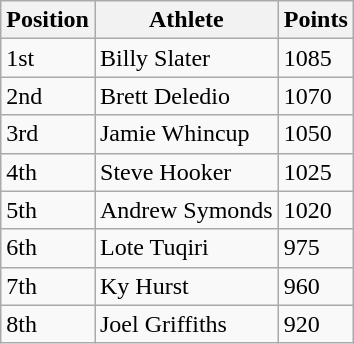<table class="wikitable" border="1">
<tr>
<th>Position</th>
<th>Athlete</th>
<th>Points</th>
</tr>
<tr>
<td>1st</td>
<td>Billy Slater</td>
<td>1085</td>
</tr>
<tr>
<td>2nd</td>
<td>Brett Deledio</td>
<td>1070</td>
</tr>
<tr>
<td>3rd</td>
<td>Jamie Whincup</td>
<td>1050</td>
</tr>
<tr>
<td>4th</td>
<td>Steve Hooker</td>
<td>1025</td>
</tr>
<tr>
<td>5th</td>
<td>Andrew Symonds</td>
<td>1020</td>
</tr>
<tr>
<td>6th</td>
<td>Lote Tuqiri</td>
<td>975</td>
</tr>
<tr>
<td>7th</td>
<td>Ky Hurst</td>
<td>960</td>
</tr>
<tr>
<td>8th</td>
<td>Joel Griffiths</td>
<td>920</td>
</tr>
</table>
